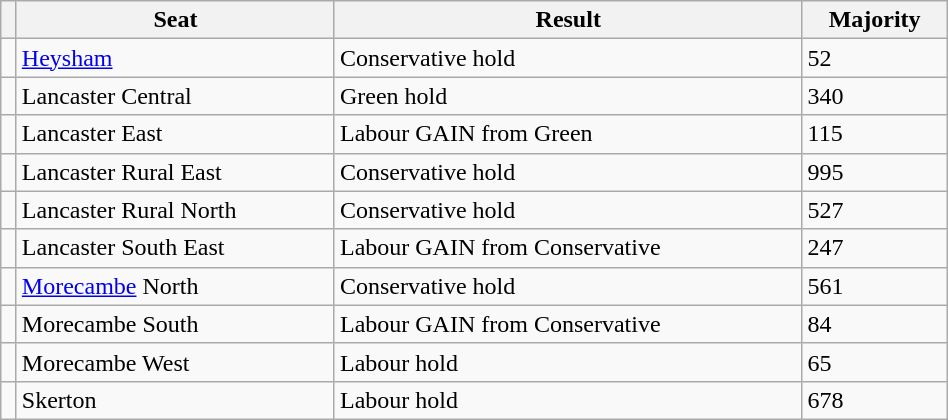<table class="wikitable" style="right; width:50%">
<tr>
<th></th>
<th>Seat</th>
<th>Result</th>
<th>Majority</th>
</tr>
<tr>
<td></td>
<td><a href='#'>Heysham</a></td>
<td>Conservative hold</td>
<td>52</td>
</tr>
<tr>
<td></td>
<td>Lancaster Central</td>
<td>Green hold</td>
<td>340</td>
</tr>
<tr>
<td></td>
<td>Lancaster East</td>
<td>Labour GAIN from Green</td>
<td>115</td>
</tr>
<tr>
<td></td>
<td>Lancaster Rural East</td>
<td>Conservative hold</td>
<td>995</td>
</tr>
<tr>
<td></td>
<td>Lancaster Rural North</td>
<td>Conservative hold</td>
<td>527</td>
</tr>
<tr>
<td></td>
<td>Lancaster South East</td>
<td>Labour GAIN from Conservative</td>
<td>247</td>
</tr>
<tr>
<td></td>
<td><a href='#'>Morecambe</a> North</td>
<td>Conservative hold</td>
<td>561</td>
</tr>
<tr>
<td></td>
<td>Morecambe South</td>
<td>Labour GAIN from Conservative</td>
<td>84</td>
</tr>
<tr>
<td></td>
<td>Morecambe West</td>
<td>Labour hold</td>
<td>65</td>
</tr>
<tr>
<td></td>
<td>Skerton</td>
<td>Labour hold</td>
<td>678</td>
</tr>
</table>
